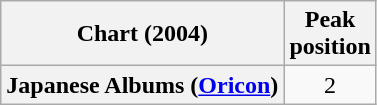<table class="wikitable plainrowheaders" style="text-align:center">
<tr>
<th scope="col">Chart (2004)</th>
<th scope="col">Peak<br>position</th>
</tr>
<tr>
<th scope="row">Japanese Albums (<a href='#'>Oricon</a>)</th>
<td>2</td>
</tr>
</table>
